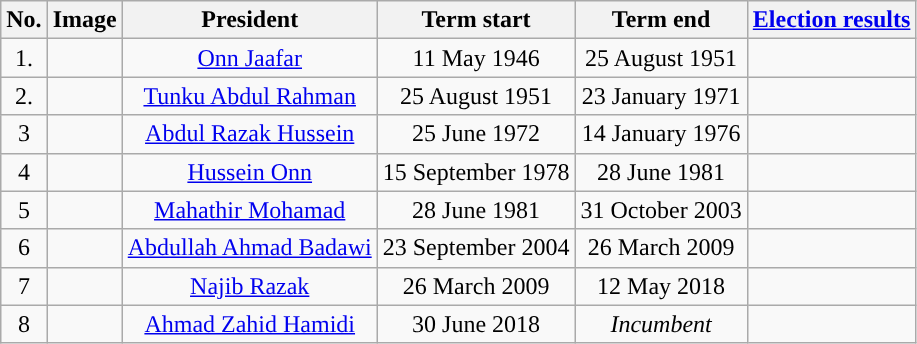<table class="wikitable" style="text-align:center;">
<tr>
<th>No.</th>
<th>Image</th>
<th>President</th>
<th>Term start</th>
<th>Term end</th>
<th><a href='#'>Election results</a></th>
</tr>
<tr>
<td>1.</td>
<td></td>
<td><a href='#'>Onn Jaafar</a></td>
<td>11 May 1946</td>
<td>25 August 1951</td>
<td></td>
</tr>
<tr>
<td>2.</td>
<td></td>
<td><a href='#'>Tunku Abdul Rahman</a></td>
<td>25 August 1951</td>
<td>23 January 1971</td>
<td></td>
</tr>
<tr>
<td>3</td>
<td></td>
<td><a href='#'>Abdul Razak Hussein</a></td>
<td>25 June 1972</td>
<td>14 January 1976</td>
<td></td>
</tr>
<tr>
<td>4</td>
<td></td>
<td><a href='#'>Hussein Onn</a></td>
<td>15 September 1978</td>
<td>28 June 1981</td>
<td></td>
</tr>
<tr>
<td>5</td>
<td></td>
<td><a href='#'>Mahathir Mohamad</a></td>
<td>28 June 1981</td>
<td>31 October 2003</td>
<td></td>
</tr>
<tr>
<td>6</td>
<td></td>
<td><a href='#'>Abdullah Ahmad Badawi</a></td>
<td>23 September 2004</td>
<td>26 March 2009</td>
<td></td>
</tr>
<tr>
<td>7</td>
<td></td>
<td><a href='#'>Najib Razak</a></td>
<td>26 March 2009</td>
<td>12 May 2018</td>
<td></td>
</tr>
<tr>
<td>8</td>
<td></td>
<td><a href='#'>Ahmad Zahid Hamidi</a></td>
<td>30 June 2018</td>
<td><em>Incumbent</em></td>
<td></td>
</tr>
</table>
